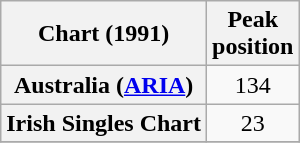<table class="wikitable sortable plainrowheaders">
<tr>
<th>Chart (1991)</th>
<th>Peak<br>position</th>
</tr>
<tr>
<th scope="row">Australia (<a href='#'>ARIA</a>)</th>
<td style="text-align:center;">134</td>
</tr>
<tr>
<th scope="row">Irish Singles Chart</th>
<td style="text-align:center;">23</td>
</tr>
<tr>
</tr>
</table>
